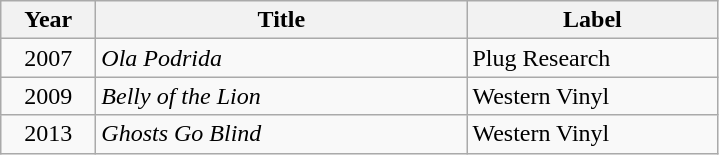<table class="wikitable">
<tr>
<th style="width:3.5em;">Year</th>
<th style="width:15em;">Title</th>
<th style="width:10em;">Label</th>
</tr>
<tr>
<td style="text-align:center;">2007</td>
<td><em>Ola Podrida</em></td>
<td>Plug Research</td>
</tr>
<tr>
<td style="text-align:center;">2009</td>
<td><em>Belly of the Lion</em></td>
<td>Western Vinyl</td>
</tr>
<tr>
<td style="text-align:center;">2013</td>
<td><em>Ghosts Go Blind</em></td>
<td>Western Vinyl</td>
</tr>
</table>
